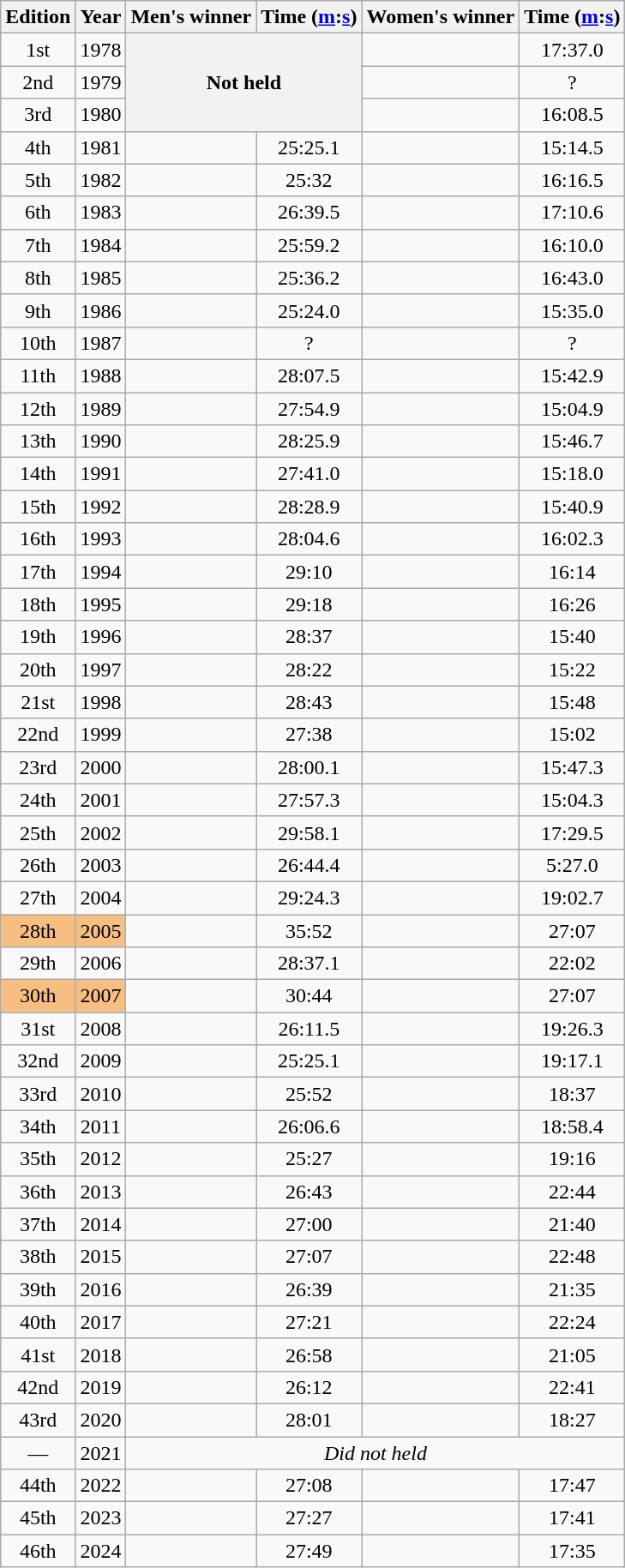<table class="wikitable" style="text-align:center">
<tr>
<th>Edition</th>
<th>Year</th>
<th>Men's winner</th>
<th>Time (<a href='#'>m</a>:<a href='#'>s</a>)</th>
<th>Women's winner</th>
<th>Time (<a href='#'>m</a>:<a href='#'>s</a>)</th>
</tr>
<tr>
<td>1st</td>
<td>1978</td>
<th Colspan=2 rowspan=3>Not held</th>
<td align=left></td>
<td>17:37.0</td>
</tr>
<tr>
<td>2nd</td>
<td>1979</td>
<td align=left></td>
<td>?</td>
</tr>
<tr>
<td>3rd</td>
<td>1980</td>
<td align=left></td>
<td>16:08.5</td>
</tr>
<tr>
<td>4th</td>
<td>1981</td>
<td align=left></td>
<td>25:25.1</td>
<td align=left></td>
<td>15:14.5</td>
</tr>
<tr>
<td>5th</td>
<td>1982</td>
<td align=left></td>
<td>25:32</td>
<td align=left></td>
<td>16:16.5</td>
</tr>
<tr>
<td>6th</td>
<td>1983</td>
<td align=left></td>
<td>26:39.5</td>
<td align=left></td>
<td>17:10.6</td>
</tr>
<tr>
<td>7th</td>
<td>1984</td>
<td align=left></td>
<td>25:59.2</td>
<td align=left></td>
<td>16:10.0</td>
</tr>
<tr>
<td>8th</td>
<td>1985</td>
<td align=left></td>
<td>25:36.2</td>
<td align=left></td>
<td>16:43.0</td>
</tr>
<tr>
<td>9th</td>
<td>1986</td>
<td align=left></td>
<td>25:24.0</td>
<td align=left></td>
<td>15:35.0</td>
</tr>
<tr>
<td>10th</td>
<td>1987</td>
<td align=left></td>
<td>?</td>
<td align=left></td>
<td>?</td>
</tr>
<tr>
<td>11th</td>
<td>1988</td>
<td align=left></td>
<td>28:07.5</td>
<td align=left></td>
<td>15:42.9</td>
</tr>
<tr>
<td>12th</td>
<td>1989</td>
<td align=left></td>
<td>27:54.9</td>
<td align=left></td>
<td>15:04.9</td>
</tr>
<tr>
<td>13th</td>
<td>1990</td>
<td align=left></td>
<td>28:25.9</td>
<td align=left></td>
<td>15:46.7</td>
</tr>
<tr>
<td>14th</td>
<td>1991</td>
<td align=left></td>
<td>27:41.0</td>
<td align=left></td>
<td>15:18.0</td>
</tr>
<tr>
<td>15th</td>
<td>1992</td>
<td align=left></td>
<td>28:28.9</td>
<td align=left></td>
<td>15:40.9</td>
</tr>
<tr>
<td>16th</td>
<td>1993</td>
<td align=left></td>
<td>28:04.6</td>
<td align=left></td>
<td>16:02.3</td>
</tr>
<tr>
<td>17th</td>
<td>1994</td>
<td align=left></td>
<td>29:10</td>
<td align=left></td>
<td>16:14</td>
</tr>
<tr>
<td>18th</td>
<td>1995</td>
<td align=left></td>
<td>29:18</td>
<td align=left></td>
<td>16:26</td>
</tr>
<tr>
<td>19th</td>
<td>1996</td>
<td align=left></td>
<td>28:37</td>
<td align=left></td>
<td>15:40</td>
</tr>
<tr>
<td>20th</td>
<td>1997</td>
<td align=left></td>
<td>28:22</td>
<td align=left></td>
<td>15:22</td>
</tr>
<tr>
<td>21st</td>
<td>1998</td>
<td align=left></td>
<td>28:43</td>
<td align=left></td>
<td>15:48</td>
</tr>
<tr>
<td>22nd</td>
<td>1999</td>
<td align=left></td>
<td>27:38</td>
<td align=left></td>
<td>15:02</td>
</tr>
<tr>
<td>23rd</td>
<td>2000</td>
<td align=left></td>
<td>28:00.1</td>
<td align=left></td>
<td>15:47.3</td>
</tr>
<tr>
<td>24th</td>
<td>2001</td>
<td align=left></td>
<td>27:57.3</td>
<td align=left></td>
<td>15:04.3</td>
</tr>
<tr>
<td>25th</td>
<td>2002</td>
<td align=left></td>
<td>29:58.1</td>
<td align=left></td>
<td>17:29.5</td>
</tr>
<tr>
<td>26th</td>
<td>2003</td>
<td align=left></td>
<td>26:44.4</td>
<td align=left></td>
<td>5:27.0</td>
</tr>
<tr>
<td>27th</td>
<td>2004</td>
<td align=left></td>
<td>29:24.3</td>
<td align=left></td>
<td>19:02.7</td>
</tr>
<tr>
<td bgcolor=#F7BE81>28th</td>
<td bgcolor=#F7BE81>2005</td>
<td align=left></td>
<td>35:52</td>
<td align=left></td>
<td>27:07</td>
</tr>
<tr>
<td>29th</td>
<td>2006</td>
<td align=left></td>
<td>28:37.1</td>
<td align=left></td>
<td>22:02</td>
</tr>
<tr>
<td bgcolor=#F7BE81>30th</td>
<td bgcolor=#F7BE81>2007</td>
<td align=left></td>
<td>30:44</td>
<td align=left></td>
<td>27:07</td>
</tr>
<tr>
<td>31st</td>
<td>2008</td>
<td align=left></td>
<td>26:11.5</td>
<td align=left></td>
<td>19:26.3</td>
</tr>
<tr>
<td>32nd</td>
<td>2009</td>
<td align=left></td>
<td>25:25.1</td>
<td align=left></td>
<td>19:17.1</td>
</tr>
<tr>
<td>33rd</td>
<td>2010</td>
<td align=left></td>
<td>25:52</td>
<td align=left></td>
<td>18:37</td>
</tr>
<tr>
<td>34th</td>
<td>2011</td>
<td align=left></td>
<td>26:06.6</td>
<td align=left></td>
<td>18:58.4</td>
</tr>
<tr>
<td>35th</td>
<td>2012</td>
<td align=left></td>
<td>25:27</td>
<td align=left></td>
<td>19:16</td>
</tr>
<tr>
<td>36th</td>
<td>2013</td>
<td align=left></td>
<td>26:43</td>
<td align=left></td>
<td>22:44</td>
</tr>
<tr>
<td>37th</td>
<td>2014</td>
<td align=left></td>
<td>27:00</td>
<td align=left></td>
<td>21:40</td>
</tr>
<tr>
<td>38th</td>
<td>2015</td>
<td align=left></td>
<td>27:07</td>
<td align=left></td>
<td>22:48</td>
</tr>
<tr>
<td>39th</td>
<td>2016</td>
<td align=left></td>
<td>26:39</td>
<td align=left></td>
<td>21:35</td>
</tr>
<tr>
<td>40th</td>
<td>2017</td>
<td align=left></td>
<td>27:21</td>
<td align=left></td>
<td>22:24</td>
</tr>
<tr>
<td>41st</td>
<td>2018</td>
<td align=left></td>
<td>26:58</td>
<td align=left></td>
<td>21:05</td>
</tr>
<tr>
<td>42nd</td>
<td>2019</td>
<td align=left></td>
<td>26:12</td>
<td align=left></td>
<td>22:41</td>
</tr>
<tr>
<td>43rd</td>
<td>2020</td>
<td align=left></td>
<td>28:01</td>
<td align=left></td>
<td>18:27</td>
</tr>
<tr>
<td>—</td>
<td>2021</td>
<td colspan="4" align=center><em>Did not held</em></td>
</tr>
<tr>
<td>44th</td>
<td>2022</td>
<td align=left></td>
<td>27:08</td>
<td align=left></td>
<td>17:47</td>
</tr>
<tr>
<td>45th</td>
<td>2023</td>
<td align=left></td>
<td>27:27</td>
<td align=left></td>
<td>17:41</td>
</tr>
<tr>
<td>46th</td>
<td>2024</td>
<td align=left></td>
<td>27:49</td>
<td align=left></td>
<td>17:35</td>
</tr>
</table>
